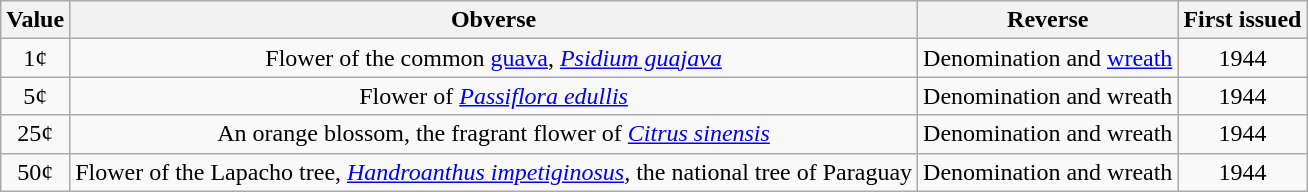<table class="wikitable">
<tr>
<th>Value</th>
<th>Obverse</th>
<th>Reverse</th>
<th>First issued</th>
</tr>
<tr style="text-align:center;">
<td>1¢</td>
<td>Flower of the common <a href='#'>guava</a>, <em><a href='#'>Psidium guajava</a></em></td>
<td>Denomination and <a href='#'>wreath</a></td>
<td>1944</td>
</tr>
<tr style="text-align:center;">
<td>5¢</td>
<td>Flower of <em><a href='#'>Passiflora edullis</a></em></td>
<td>Denomination and wreath</td>
<td>1944</td>
</tr>
<tr style="text-align:center;">
<td>25¢</td>
<td>An orange blossom, the fragrant flower of <em><a href='#'>Citrus sinensis</a></em></td>
<td>Denomination and wreath</td>
<td>1944</td>
</tr>
<tr style="text-align:center;">
<td>50¢</td>
<td>Flower of the Lapacho tree, <em><a href='#'>Handroanthus impetiginosus</a>,</em> the national tree of Paraguay</td>
<td>Denomination and wreath</td>
<td>1944</td>
</tr>
</table>
